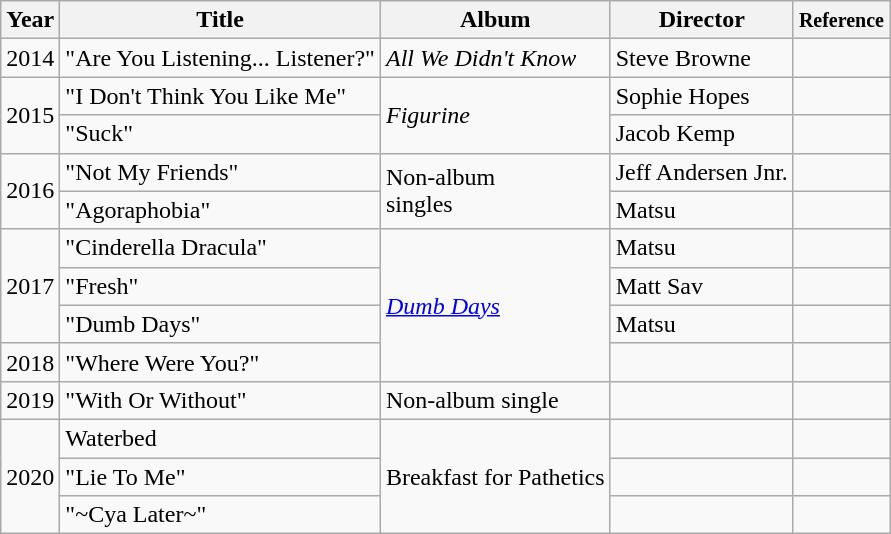<table class="wikitable">
<tr>
<th valign="top">Year</th>
<th valign="top">Title</th>
<th valign="top">Album</th>
<th valign="top">Director</th>
<th valign="top"><small>Reference</small></th>
</tr>
<tr>
<td>2014</td>
<td>"Are You Listening... Listener?"</td>
<td><em>All We Didn't Know</em></td>
<td>Steve Browne</td>
<td align=center></td>
</tr>
<tr>
<td rowspan="2">2015</td>
<td>"I Don't Think You Like Me"</td>
<td rowspan="2"><em>Figurine</em></td>
<td>Sophie Hopes</td>
<td align=center></td>
</tr>
<tr>
<td>"Suck"</td>
<td>Jacob Kemp</td>
<td align=center></td>
</tr>
<tr>
<td rowspan="2">2016</td>
<td>"Not My Friends"</td>
<td rowspan="2">Non-album<br>singles</td>
<td>Jeff Andersen Jnr.</td>
<td align=center></td>
</tr>
<tr>
<td>"Agoraphobia"</td>
<td>Matsu</td>
<td align=center></td>
</tr>
<tr>
<td rowspan="3">2017</td>
<td>"Cinderella Dracula"</td>
<td rowspan="4"><em><a href='#'>Dumb Days</a></em></td>
<td>Matsu</td>
<td align=center></td>
</tr>
<tr>
<td>"Fresh"</td>
<td>Matt Sav</td>
<td align=center></td>
</tr>
<tr>
<td>"Dumb Days"</td>
<td>Matsu</td>
<td align=center></td>
</tr>
<tr>
<td>2018</td>
<td>"Where Were You?"</td>
<td></td>
<td align=center></td>
</tr>
<tr>
<td>2019</td>
<td>"With Or Without"</td>
<td>Non-album single</td>
<td></td>
<td></td>
</tr>
<tr>
<td rowspan="3">2020</td>
<td>Waterbed</td>
<td rowspan="3">Breakfast for Pathetics</td>
<td></td>
<td></td>
</tr>
<tr>
<td>"Lie To Me"</td>
<td></td>
<td></td>
</tr>
<tr>
<td>"~Cya Later~"</td>
<td></td>
<td></td>
</tr>
</table>
